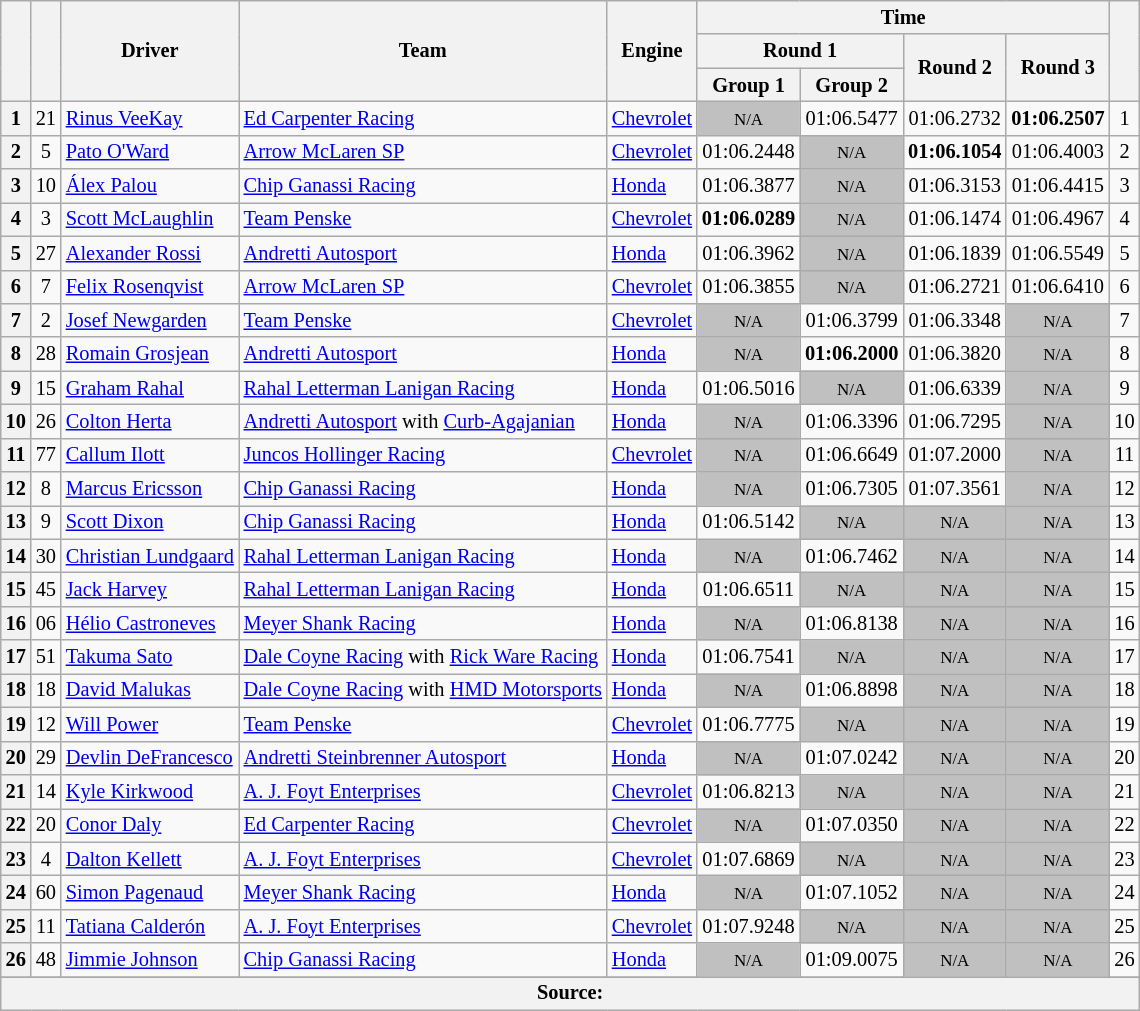<table class="wikitable sortable" style="font-size: 85%;">
<tr>
<th rowspan="3"></th>
<th rowspan="3"></th>
<th rowspan="3">Driver</th>
<th rowspan="3">Team</th>
<th rowspan="3">Engine</th>
<th colspan="4">Time</th>
<th rowspan="3"></th>
</tr>
<tr>
<th scope="col" colspan="2">Round 1</th>
<th scope="col" rowspan="2">Round 2</th>
<th scope="col" rowspan="2">Round 3</th>
</tr>
<tr>
<th scope="col">Group 1</th>
<th scope="col">Group 2</th>
</tr>
<tr>
<th>1</th>
<td align="center">21</td>
<td> <a href='#'>Rinus VeeKay</a></td>
<td><a href='#'>Ed Carpenter Racing</a></td>
<td><a href='#'>Chevrolet</a></td>
<td style="background: silver" align="center" data-sort-value="1"><small>N/A</small></td>
<td align="center">01:06.5477</td>
<td align="center">01:06.2732</td>
<td align="center"><strong>01:06.2507</strong></td>
<td align="center">1</td>
</tr>
<tr>
<th>2</th>
<td align="center">5</td>
<td> <a href='#'>Pato O'Ward</a></td>
<td><a href='#'>Arrow McLaren SP</a></td>
<td><a href='#'>Chevrolet</a></td>
<td align="center">01:06.2448</td>
<td style="background: silver" align="center" data-sort-value="2"><small>N/A</small></td>
<td align="center"><strong>01:06.1054</strong></td>
<td align="center">01:06.4003</td>
<td align="center">2</td>
</tr>
<tr>
<th>3</th>
<td align="center">10</td>
<td> <a href='#'>Álex Palou</a> <strong></strong></td>
<td><a href='#'>Chip Ganassi Racing</a></td>
<td><a href='#'>Honda</a></td>
<td align="center">01:06.3877</td>
<td style="background: silver" align="center" data-sort-value="3"><small>N/A</small></td>
<td align="center">01:06.3153</td>
<td align="center">01:06.4415</td>
<td align="center">3</td>
</tr>
<tr>
<th>4</th>
<td align="center">3</td>
<td> <a href='#'>Scott McLaughlin</a></td>
<td><a href='#'>Team Penske</a></td>
<td><a href='#'>Chevrolet</a></td>
<td align="center"><strong>01:06.0289</strong></td>
<td style="background: silver" align="center" data-sort-value="4"><small>N/A</small></td>
<td align="center">01:06.1474</td>
<td align="center">01:06.4967</td>
<td align="center">4</td>
</tr>
<tr>
<th>5</th>
<td align="center">27</td>
<td> <a href='#'>Alexander Rossi</a></td>
<td><a href='#'>Andretti Autosport</a></td>
<td><a href='#'>Honda</a></td>
<td align="center">01:06.3962</td>
<td style="background: silver" align="center" data-sort-value="5"><small>N/A</small></td>
<td align="center">01:06.1839</td>
<td align="center">01:06.5549</td>
<td align="center">5</td>
</tr>
<tr>
<th>6</th>
<td align="center">7</td>
<td> <a href='#'>Felix Rosenqvist</a></td>
<td><a href='#'>Arrow McLaren SP</a></td>
<td><a href='#'>Chevrolet</a></td>
<td align="center">01:06.3855</td>
<td style="background: silver" align="center" data-sort-value="6"><small>N/A</small></td>
<td align="center">01:06.2721</td>
<td align="center">01:06.6410</td>
<td align="center">6</td>
</tr>
<tr>
<th>7</th>
<td align="center">2</td>
<td> <a href='#'>Josef Newgarden</a> <strong></strong></td>
<td><a href='#'>Team Penske</a></td>
<td><a href='#'>Chevrolet</a></td>
<td style="background: silver" align="center" data-sort-value="7"><small>N/A</small></td>
<td align="center">01:06.3799</td>
<td align="center">01:06.3348</td>
<td style="background: silver" align="center" data-sort-value="7"><small>N/A</small></td>
<td align="center">7</td>
</tr>
<tr>
<th>8</th>
<td align="center">28</td>
<td> <a href='#'>Romain Grosjean</a></td>
<td><a href='#'>Andretti Autosport</a></td>
<td><a href='#'>Honda</a></td>
<td style="background: silver" align="center" data-sort-value="8"><small>N/A</small></td>
<td align="center"><strong>01:06.2000</strong></td>
<td align="center">01:06.3820</td>
<td style="background: silver" align="center" data-sort-value="8"><small>N/A</small></td>
<td align="center">8</td>
</tr>
<tr>
<th>9</th>
<td align="center">15</td>
<td> <a href='#'>Graham Rahal</a></td>
<td><a href='#'>Rahal Letterman Lanigan Racing</a></td>
<td><a href='#'>Honda</a></td>
<td align="center">01:06.5016</td>
<td style="background: silver" align="center" data-sort-value="9"><small>N/A</small></td>
<td align="center">01:06.6339</td>
<td style="background: silver" align="center" data-sort-value="9"><small>N/A</small></td>
<td align="center">9</td>
</tr>
<tr>
<th>10</th>
<td align="center">26</td>
<td> <a href='#'>Colton Herta</a></td>
<td><a href='#'>Andretti Autosport</a> with <a href='#'>Curb-Agajanian</a></td>
<td><a href='#'>Honda</a></td>
<td style="background: silver" align="center" data-sort-value="10"><small>N/A</small></td>
<td align="center">01:06.3396</td>
<td align="center">01:06.7295</td>
<td style="background: silver" align="center" data-sort-value="10"><small>N/A</small></td>
<td align="center">10</td>
</tr>
<tr>
<th>11</th>
<td align="center">77</td>
<td> <a href='#'>Callum Ilott</a> <strong></strong></td>
<td><a href='#'>Juncos Hollinger Racing</a></td>
<td><a href='#'>Chevrolet</a></td>
<td style="background: silver" align="center" data-sort-value="11"><small>N/A</small></td>
<td align="center">01:06.6649</td>
<td align="center">01:07.2000</td>
<td style="background: silver" align="center" data-sort-value="11"><small>N/A</small></td>
<td align="center">11</td>
</tr>
<tr>
<th>12</th>
<td align="center">8</td>
<td> <a href='#'>Marcus Ericsson</a></td>
<td><a href='#'>Chip Ganassi Racing</a></td>
<td><a href='#'>Honda</a></td>
<td style="background: silver" align="center" data-sort-value="12"><small>N/A</small></td>
<td align="center">01:06.7305</td>
<td align="center">01:07.3561</td>
<td style="background: silver" align="center" data-sort-value="12"><small>N/A</small></td>
<td align="center">12</td>
</tr>
<tr>
<th>13</th>
<td align="center">9</td>
<td> <a href='#'>Scott Dixon</a></td>
<td><a href='#'>Chip Ganassi Racing</a></td>
<td><a href='#'>Honda</a></td>
<td align="center">01:06.5142</td>
<td style="background: silver" align="center" data-sort-value="13"><small>N/A</small></td>
<td style="background: silver" align="center" data-sort-value="13"><small>N/A</small></td>
<td style="background: silver" align="center" data-sort-value="13"><small>N/A</small></td>
<td align="center">13</td>
</tr>
<tr>
<th>14</th>
<td align="center">30</td>
<td> <a href='#'>Christian Lundgaard</a> <strong></strong></td>
<td><a href='#'>Rahal Letterman Lanigan Racing</a></td>
<td><a href='#'>Honda</a></td>
<td style="background: silver" align="center" data-sort-value="14"><small>N/A</small></td>
<td align="center">01:06.7462</td>
<td style="background: silver" align="center" data-sort-value="14"><small>N/A</small></td>
<td style="background: silver" align="center" data-sort-value="14"><small>N/A</small></td>
<td align="center">14</td>
</tr>
<tr>
<th>15</th>
<td align="center">45</td>
<td> <a href='#'>Jack Harvey</a></td>
<td><a href='#'>Rahal Letterman Lanigan Racing</a></td>
<td><a href='#'>Honda</a></td>
<td align="center">01:06.6511</td>
<td style="background: silver" align="center" data-sort-value="15"><small>N/A</small></td>
<td style="background: silver" align="center" data-sort-value="15"><small>N/A</small></td>
<td style="background: silver" align="center" data-sort-value="15"><small>N/A</small></td>
<td align="center">15</td>
</tr>
<tr>
<th>16</th>
<td align="center">06</td>
<td> <a href='#'>Hélio Castroneves</a> <strong></strong></td>
<td><a href='#'>Meyer Shank Racing</a></td>
<td><a href='#'>Honda</a></td>
<td style="background: silver" align="center" data-sort-value="16"><small>N/A</small></td>
<td align="center">01:06.8138</td>
<td style="background: silver" align="center" data-sort-value="16"><small>N/A</small></td>
<td style="background: silver" align="center" data-sort-value="16"><small>N/A</small></td>
<td align="center">16</td>
</tr>
<tr>
<th>17</th>
<td align="center">51</td>
<td> <a href='#'>Takuma Sato</a> <strong></strong></td>
<td><a href='#'>Dale Coyne Racing</a> with <a href='#'>Rick Ware Racing</a></td>
<td><a href='#'>Honda</a></td>
<td align="center">01:06.7541</td>
<td style="background: silver" align="center" data-sort-value="17"><small>N/A</small></td>
<td style="background: silver" align="center" data-sort-value="17"><small>N/A</small></td>
<td style="background: silver" align="center" data-sort-value="17"><small>N/A</small></td>
<td align="center">17</td>
</tr>
<tr>
<th>18</th>
<td align="center">18</td>
<td> <a href='#'>David Malukas</a> <strong></strong></td>
<td><a href='#'>Dale Coyne Racing</a> with <a href='#'>HMD Motorsports</a></td>
<td><a href='#'>Honda</a></td>
<td style="background: silver" align="center" data-sort-value="18"><small>N/A</small></td>
<td align="center">01:06.8898</td>
<td style="background: silver" align="center" data-sort-value="18"><small>N/A</small></td>
<td style="background: silver" align="center" data-sort-value="18"><small>N/A</small></td>
<td align="center">18</td>
</tr>
<tr>
<th>19</th>
<td align="center">12</td>
<td> <a href='#'>Will Power</a> <strong></strong></td>
<td><a href='#'>Team Penske</a></td>
<td><a href='#'>Chevrolet</a></td>
<td align="center">01:06.7775</td>
<td style="background: silver" align="center" data-sort-value="19"><small>N/A</small></td>
<td style="background: silver" align="center" data-sort-value="19"><small>N/A</small></td>
<td style="background: silver" align="center" data-sort-value="19"><small>N/A</small></td>
<td align="center">19</td>
</tr>
<tr>
<th>20</th>
<td align="center">29</td>
<td> <a href='#'>Devlin DeFrancesco</a> <strong></strong></td>
<td><a href='#'>Andretti Steinbrenner Autosport</a></td>
<td><a href='#'>Honda</a></td>
<td style="background: silver" align="center" data-sort-value="20"><small>N/A</small></td>
<td align="center">01:07.0242</td>
<td style="background: silver" align="center" data-sort-value="20"><small>N/A</small></td>
<td style="background: silver" align="center" data-sort-value="20"><small>N/A</small></td>
<td align="center">20</td>
</tr>
<tr>
<th>21</th>
<td align="center">14</td>
<td> <a href='#'>Kyle Kirkwood</a> <strong></strong></td>
<td><a href='#'>A. J. Foyt Enterprises</a></td>
<td><a href='#'>Chevrolet</a></td>
<td align="center">01:06.8213</td>
<td style="background: silver" align="center" data-sort-value="21"><small>N/A</small></td>
<td style="background: silver" align="center" data-sort-value="21"><small>N/A</small></td>
<td style="background: silver" align="center" data-sort-value="21"><small>N/A</small></td>
<td align="center">21</td>
</tr>
<tr>
<th>22</th>
<td align="center">20</td>
<td> <a href='#'>Conor Daly</a></td>
<td><a href='#'>Ed Carpenter Racing</a></td>
<td><a href='#'>Chevrolet</a></td>
<td style="background: silver" align="center" data-sort-value="22"><small>N/A</small></td>
<td align="center">01:07.0350</td>
<td style="background: silver" align="center" data-sort-value="22"><small>N/A</small></td>
<td style="background: silver" align="center" data-sort-value="22"><small>N/A</small></td>
<td align="center">22</td>
</tr>
<tr>
<th>23</th>
<td align="center">4</td>
<td> <a href='#'>Dalton Kellett</a></td>
<td><a href='#'>A. J. Foyt Enterprises</a></td>
<td><a href='#'>Chevrolet</a></td>
<td align="center">01:07.6869</td>
<td style="background: silver" align="center" data-sort-value="23"><small>N/A</small></td>
<td style="background: silver" align="center" data-sort-value="23"><small>N/A</small></td>
<td style="background: silver" align="center" data-sort-value="23"><small>N/A</small></td>
<td align="center">23</td>
</tr>
<tr>
<th>24</th>
<td align="center">60</td>
<td> <a href='#'>Simon Pagenaud</a> <strong></strong></td>
<td><a href='#'>Meyer Shank Racing</a></td>
<td><a href='#'>Honda</a></td>
<td style="background: silver" align="center" data-sort-value="24"><small>N/A</small></td>
<td align="center">01:07.1052</td>
<td style="background: silver" align="center" data-sort-value="24"><small>N/A</small></td>
<td style="background: silver" align="center" data-sort-value="24"><small>N/A</small></td>
<td align="center">24</td>
</tr>
<tr>
<th>25</th>
<td align="center">11</td>
<td> <a href='#'>Tatiana Calderón</a> <strong></strong></td>
<td><a href='#'>A. J. Foyt Enterprises</a></td>
<td><a href='#'>Chevrolet</a></td>
<td align="center">01:07.9248</td>
<td style="background: silver" align="center" data-sort-value="25"><small>N/A</small></td>
<td style="background: silver" align="center" data-sort-value="25"><small>N/A</small></td>
<td style="background: silver" align="center" data-sort-value="25"><small>N/A</small></td>
<td align="center">25</td>
</tr>
<tr>
<th>26</th>
<td align="center">48</td>
<td> <a href='#'>Jimmie Johnson</a></td>
<td><a href='#'>Chip Ganassi Racing</a></td>
<td><a href='#'>Honda</a></td>
<td style="background: silver" align="center" data-sort-value="26"><small>N/A</small></td>
<td align="center">01:09.0075</td>
<td style="background: silver" align="center" data-sort-value="26"><small>N/A</small></td>
<td style="background: silver" align="center" data-sort-value="26"><small>N/A</small></td>
<td align="center">26</td>
</tr>
<tr>
</tr>
<tr class="sortbottom">
<th colspan="10">Source:</th>
</tr>
</table>
